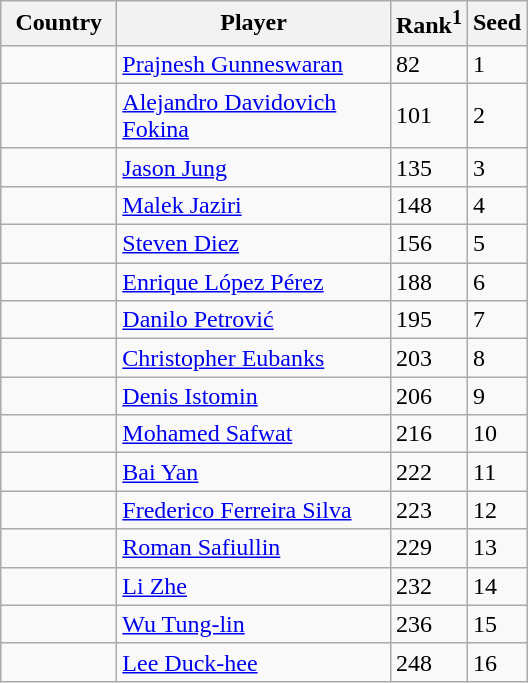<table class="sortable wikitable">
<tr>
<th width="70">Country</th>
<th width="175">Player</th>
<th>Rank<sup>1</sup></th>
<th>Seed</th>
</tr>
<tr>
<td></td>
<td><a href='#'>Prajnesh Gunneswaran</a></td>
<td>82</td>
<td>1</td>
</tr>
<tr>
<td></td>
<td><a href='#'>Alejandro Davidovich Fokina</a></td>
<td>101</td>
<td>2</td>
</tr>
<tr>
<td></td>
<td><a href='#'>Jason Jung</a></td>
<td>135</td>
<td>3</td>
</tr>
<tr>
<td></td>
<td><a href='#'>Malek Jaziri</a></td>
<td>148</td>
<td>4</td>
</tr>
<tr>
<td></td>
<td><a href='#'>Steven Diez</a></td>
<td>156</td>
<td>5</td>
</tr>
<tr>
<td></td>
<td><a href='#'>Enrique López Pérez</a></td>
<td>188</td>
<td>6</td>
</tr>
<tr>
<td></td>
<td><a href='#'>Danilo Petrović</a></td>
<td>195</td>
<td>7</td>
</tr>
<tr>
<td></td>
<td><a href='#'>Christopher Eubanks</a></td>
<td>203</td>
<td>8</td>
</tr>
<tr>
<td></td>
<td><a href='#'>Denis Istomin</a></td>
<td>206</td>
<td>9</td>
</tr>
<tr>
<td></td>
<td><a href='#'>Mohamed Safwat</a></td>
<td>216</td>
<td>10</td>
</tr>
<tr>
<td></td>
<td><a href='#'>Bai Yan</a></td>
<td>222</td>
<td>11</td>
</tr>
<tr>
<td></td>
<td><a href='#'>Frederico Ferreira Silva</a></td>
<td>223</td>
<td>12</td>
</tr>
<tr>
<td></td>
<td><a href='#'>Roman Safiullin</a></td>
<td>229</td>
<td>13</td>
</tr>
<tr>
<td></td>
<td><a href='#'>Li Zhe</a></td>
<td>232</td>
<td>14</td>
</tr>
<tr>
<td></td>
<td><a href='#'>Wu Tung-lin</a></td>
<td>236</td>
<td>15</td>
</tr>
<tr>
<td></td>
<td><a href='#'>Lee Duck-hee</a></td>
<td>248</td>
<td>16</td>
</tr>
</table>
